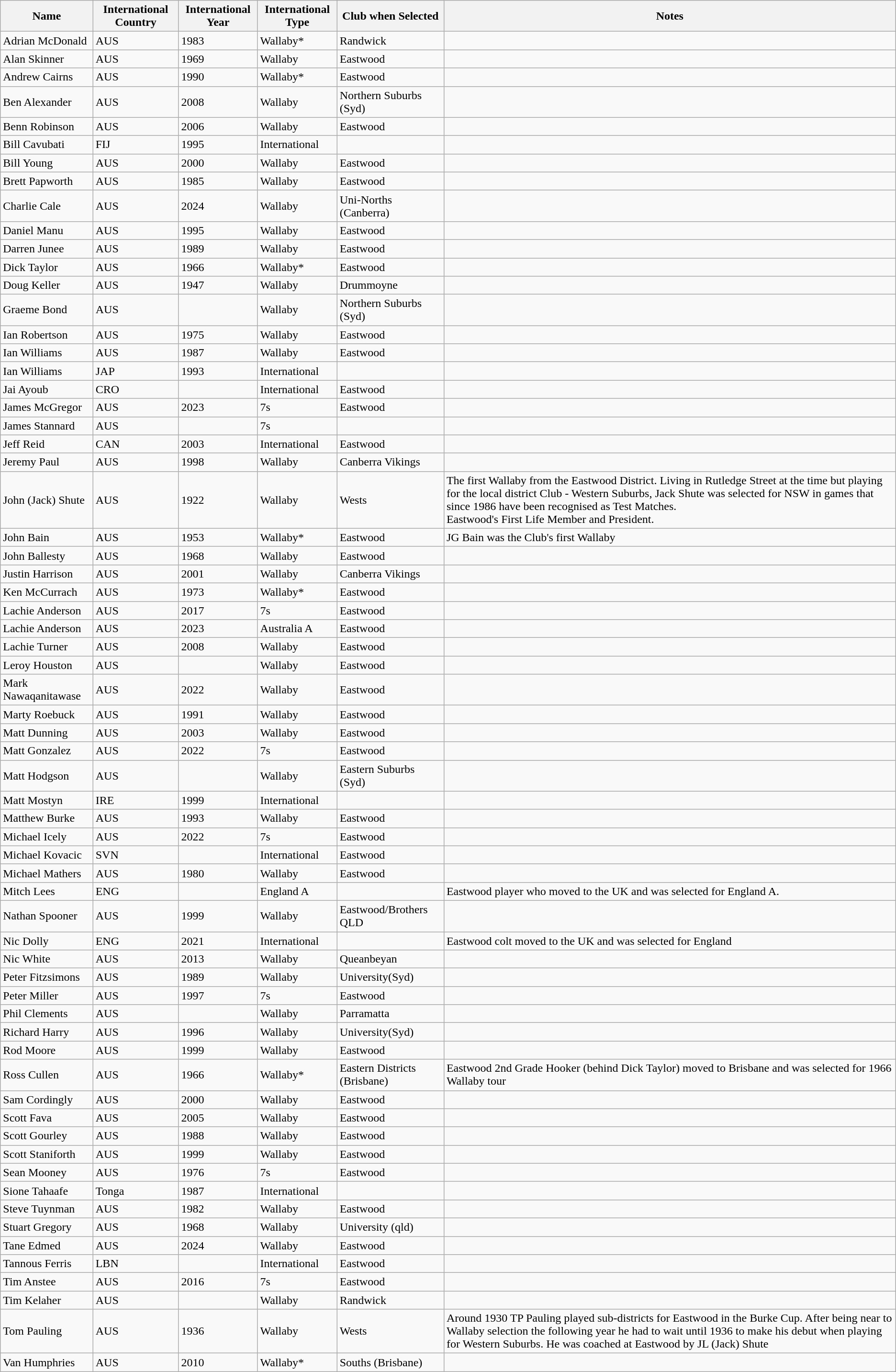<table class="wikitable sortable">
<tr>
<th>Name</th>
<th>International Country</th>
<th>International Year</th>
<th>International Type</th>
<th>Club when Selected</th>
<th>Notes</th>
</tr>
<tr>
<td>Adrian McDonald</td>
<td>AUS</td>
<td>1983</td>
<td>Wallaby*</td>
<td>Randwick</td>
<td></td>
</tr>
<tr>
<td>Alan Skinner</td>
<td>AUS</td>
<td>1969</td>
<td>Wallaby</td>
<td>Eastwood</td>
<td></td>
</tr>
<tr>
<td>Andrew Cairns</td>
<td>AUS</td>
<td>1990</td>
<td>Wallaby*</td>
<td>Eastwood</td>
<td></td>
</tr>
<tr>
<td>Ben Alexander</td>
<td>AUS</td>
<td>2008</td>
<td>Wallaby</td>
<td>Northern Suburbs (Syd)</td>
<td></td>
</tr>
<tr>
<td>Benn Robinson</td>
<td>AUS</td>
<td>2006</td>
<td>Wallaby</td>
<td>Eastwood</td>
<td></td>
</tr>
<tr>
<td>Bill Cavubati</td>
<td>FIJ</td>
<td>1995</td>
<td>International</td>
<td></td>
<td></td>
</tr>
<tr>
<td>Bill Young</td>
<td>AUS</td>
<td>2000</td>
<td>Wallaby</td>
<td>Eastwood</td>
<td></td>
</tr>
<tr>
<td>Brett Papworth</td>
<td>AUS</td>
<td>1985</td>
<td>Wallaby</td>
<td>Eastwood</td>
<td></td>
</tr>
<tr>
<td>Charlie Cale</td>
<td>AUS</td>
<td>2024</td>
<td>Wallaby</td>
<td>Uni-Norths (Canberra)</td>
<td></td>
</tr>
<tr>
<td>Daniel Manu</td>
<td>AUS</td>
<td>1995</td>
<td>Wallaby</td>
<td>Eastwood</td>
<td></td>
</tr>
<tr>
<td>Darren Junee</td>
<td>AUS</td>
<td>1989</td>
<td>Wallaby</td>
<td>Eastwood</td>
<td></td>
</tr>
<tr>
<td>Dick Taylor</td>
<td>AUS</td>
<td>1966</td>
<td>Wallaby*</td>
<td>Eastwood</td>
<td></td>
</tr>
<tr>
<td>Doug Keller</td>
<td>AUS</td>
<td>1947</td>
<td>Wallaby</td>
<td>Drummoyne</td>
<td></td>
</tr>
<tr>
<td>Graeme Bond</td>
<td>AUS</td>
<td></td>
<td>Wallaby</td>
<td>Northern Suburbs (Syd)</td>
<td></td>
</tr>
<tr>
<td>Ian Robertson</td>
<td>AUS</td>
<td>1975</td>
<td>Wallaby</td>
<td>Eastwood</td>
<td></td>
</tr>
<tr>
<td>Ian Williams</td>
<td>AUS</td>
<td>1987</td>
<td>Wallaby</td>
<td>Eastwood</td>
<td></td>
</tr>
<tr>
<td>Ian Williams</td>
<td>JAP</td>
<td>1993</td>
<td>International</td>
<td></td>
<td></td>
</tr>
<tr>
<td>Jai Ayoub</td>
<td>CRO</td>
<td></td>
<td>International</td>
<td>Eastwood</td>
<td></td>
</tr>
<tr>
<td>James McGregor</td>
<td>AUS</td>
<td>2023</td>
<td>7s</td>
<td>Eastwood</td>
<td></td>
</tr>
<tr>
<td>James Stannard</td>
<td>AUS</td>
<td></td>
<td>7s</td>
<td></td>
<td></td>
</tr>
<tr>
<td>Jeff Reid</td>
<td>CAN</td>
<td>2003</td>
<td>International</td>
<td>Eastwood</td>
<td></td>
</tr>
<tr>
<td>Jeremy Paul</td>
<td>AUS</td>
<td>1998</td>
<td>Wallaby</td>
<td>Canberra Vikings</td>
<td></td>
</tr>
<tr>
<td>John (Jack) Shute</td>
<td>AUS</td>
<td>1922</td>
<td>Wallaby</td>
<td>Wests</td>
<td>The first Wallaby from the Eastwood District. Living in Rutledge Street at the time but playing for the local district Club - Western Suburbs, Jack Shute was selected for NSW in games that since 1986 have been recognised as Test Matches.<br>Eastwood's First Life Member and President.</td>
</tr>
<tr>
<td>John Bain</td>
<td>AUS</td>
<td>1953</td>
<td>Wallaby*</td>
<td>Eastwood</td>
<td>JG Bain was the Club's first Wallaby</td>
</tr>
<tr>
<td>John Ballesty</td>
<td>AUS</td>
<td>1968</td>
<td>Wallaby</td>
<td>Eastwood</td>
<td></td>
</tr>
<tr>
<td>Justin Harrison</td>
<td>AUS</td>
<td>2001</td>
<td>Wallaby</td>
<td>Canberra Vikings</td>
<td></td>
</tr>
<tr>
<td>Ken McCurrach</td>
<td>AUS</td>
<td>1973</td>
<td>Wallaby*</td>
<td>Eastwood</td>
<td></td>
</tr>
<tr>
<td>Lachie Anderson</td>
<td>AUS</td>
<td>2017</td>
<td>7s</td>
<td>Eastwood</td>
<td></td>
</tr>
<tr>
<td>Lachie Anderson</td>
<td>AUS</td>
<td>2023</td>
<td>Australia A</td>
<td>Eastwood</td>
<td></td>
</tr>
<tr>
<td>Lachie Turner</td>
<td>AUS</td>
<td>2008</td>
<td>Wallaby</td>
<td>Eastwood</td>
<td></td>
</tr>
<tr>
<td>Leroy Houston</td>
<td>AUS</td>
<td></td>
<td>Wallaby</td>
<td>Eastwood</td>
<td></td>
</tr>
<tr>
<td>Mark Nawaqanitawase</td>
<td>AUS</td>
<td>2022</td>
<td>Wallaby</td>
<td>Eastwood</td>
<td></td>
</tr>
<tr>
<td>Marty Roebuck</td>
<td>AUS</td>
<td>1991</td>
<td>Wallaby</td>
<td>Eastwood</td>
<td></td>
</tr>
<tr>
<td>Matt Dunning</td>
<td>AUS</td>
<td>2003</td>
<td>Wallaby</td>
<td>Eastwood</td>
<td></td>
</tr>
<tr>
<td>Matt Gonzalez</td>
<td>AUS</td>
<td>2022</td>
<td>7s</td>
<td>Eastwood</td>
<td></td>
</tr>
<tr>
<td>Matt Hodgson</td>
<td>AUS</td>
<td></td>
<td>Wallaby</td>
<td>Eastern Suburbs (Syd)</td>
<td></td>
</tr>
<tr>
<td>Matt Mostyn</td>
<td>IRE</td>
<td>1999</td>
<td>International</td>
<td></td>
<td></td>
</tr>
<tr>
<td>Matthew Burke</td>
<td>AUS</td>
<td>1993</td>
<td>Wallaby</td>
<td>Eastwood</td>
<td></td>
</tr>
<tr>
<td>Michael Icely</td>
<td>AUS</td>
<td>2022</td>
<td>7s</td>
<td>Eastwood</td>
<td></td>
</tr>
<tr>
<td>Michael Kovacic</td>
<td>SVN</td>
<td></td>
<td>International</td>
<td>Eastwood</td>
<td></td>
</tr>
<tr>
<td>Michael Mathers</td>
<td>AUS</td>
<td>1980</td>
<td>Wallaby</td>
<td>Eastwood</td>
<td></td>
</tr>
<tr>
<td>Mitch Lees</td>
<td>ENG</td>
<td></td>
<td>England A</td>
<td></td>
<td>Eastwood player who moved to the UK and was selected for England A.</td>
</tr>
<tr>
<td>Nathan Spooner</td>
<td>AUS</td>
<td>1999</td>
<td>Wallaby</td>
<td>Eastwood/Brothers QLD</td>
<td></td>
</tr>
<tr>
<td>Nic Dolly</td>
<td>ENG</td>
<td>2021</td>
<td>International</td>
<td></td>
<td>Eastwood colt moved to the UK  and was selected for England</td>
</tr>
<tr>
<td>Nic White</td>
<td>AUS</td>
<td>2013</td>
<td>Wallaby</td>
<td>Queanbeyan</td>
<td></td>
</tr>
<tr>
<td>Peter Fitzsimons</td>
<td>AUS</td>
<td>1989</td>
<td>Wallaby</td>
<td>University(Syd)</td>
<td></td>
</tr>
<tr>
<td>Peter Miller</td>
<td>AUS</td>
<td>1997</td>
<td>7s</td>
<td>Eastwood</td>
<td></td>
</tr>
<tr>
<td>Phil Clements</td>
<td>AUS</td>
<td></td>
<td>Wallaby</td>
<td>Parramatta</td>
<td></td>
</tr>
<tr>
<td>Richard Harry</td>
<td>AUS</td>
<td>1996</td>
<td>Wallaby</td>
<td>University(Syd)</td>
<td></td>
</tr>
<tr>
<td>Rod Moore</td>
<td>AUS</td>
<td>1999</td>
<td>Wallaby</td>
<td>Eastwood</td>
<td></td>
</tr>
<tr>
<td>Ross Cullen</td>
<td>AUS</td>
<td>1966</td>
<td>Wallaby*</td>
<td>Eastern Districts (Brisbane)</td>
<td>Eastwood 2nd Grade Hooker (behind Dick Taylor) moved to Brisbane and was selected for 1966 Wallaby tour</td>
</tr>
<tr>
<td>Sam Cordingly</td>
<td>AUS</td>
<td>2000</td>
<td>Wallaby</td>
<td>Eastwood</td>
<td></td>
</tr>
<tr>
<td>Scott Fava</td>
<td>AUS</td>
<td>2005</td>
<td>Wallaby</td>
<td>Eastwood</td>
<td></td>
</tr>
<tr>
<td>Scott Gourley</td>
<td>AUS</td>
<td>1988</td>
<td>Wallaby</td>
<td>Eastwood</td>
<td></td>
</tr>
<tr>
<td>Scott Staniforth</td>
<td>AUS</td>
<td>1999</td>
<td>Wallaby</td>
<td>Eastwood</td>
<td></td>
</tr>
<tr>
<td>Sean Mooney</td>
<td>AUS</td>
<td>1976</td>
<td>7s</td>
<td>Eastwood</td>
<td></td>
</tr>
<tr>
<td>Sione Tahaafe</td>
<td>Tonga</td>
<td>1987</td>
<td>International</td>
<td></td>
<td></td>
</tr>
<tr>
<td>Steve Tuynman</td>
<td>AUS</td>
<td>1982</td>
<td>Wallaby</td>
<td>Eastwood</td>
<td></td>
</tr>
<tr>
<td>Stuart Gregory</td>
<td>AUS</td>
<td>1968</td>
<td>Wallaby</td>
<td>University (qld)</td>
<td></td>
</tr>
<tr>
<td>Tane Edmed</td>
<td>AUS</td>
<td>2024</td>
<td>Wallaby</td>
<td>Eastwood</td>
<td></td>
</tr>
<tr>
<td>Tannous Ferris</td>
<td>LBN</td>
<td></td>
<td>International</td>
<td>Eastwood</td>
<td></td>
</tr>
<tr>
<td>Tim Anstee</td>
<td>AUS</td>
<td>2016</td>
<td>7s</td>
<td>Eastwood</td>
<td></td>
</tr>
<tr>
<td>Tim Kelaher</td>
<td>AUS</td>
<td></td>
<td>Wallaby</td>
<td>Randwick</td>
<td></td>
</tr>
<tr>
<td>Tom Pauling</td>
<td>AUS</td>
<td>1936</td>
<td>Wallaby</td>
<td>Wests</td>
<td>Around 1930 TP Pauling played sub-districts for Eastwood in the Burke Cup. After being near to Wallaby selection the following year he had to wait until 1936 to make his debut when playing for Western Suburbs. He was coached at Eastwood by JL (Jack) Shute</td>
</tr>
<tr>
<td>Van Humphries</td>
<td>AUS</td>
<td>2010</td>
<td>Wallaby*</td>
<td>Souths (Brisbane)</td>
<td></td>
</tr>
</table>
